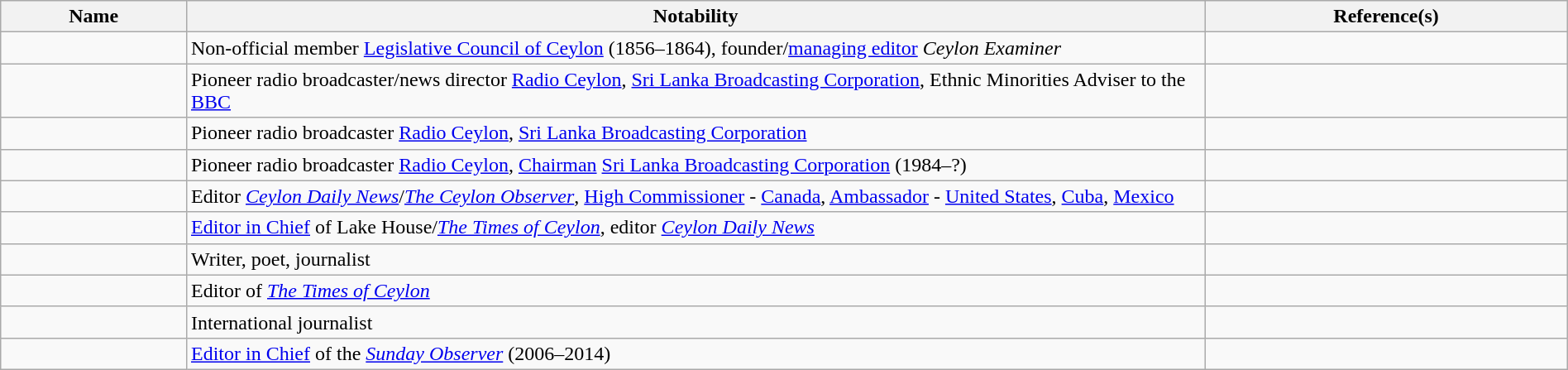<table class="wikitable sortable" style="width:100%">
<tr>
<th style="width:*;">Name</th>
<th style="width:65%;" class="unsortable">Notability</th>
<th style="width:*;" class="unsortable">Reference(s)</th>
</tr>
<tr>
<td></td>
<td>Non-official member <a href='#'>Legislative Council of Ceylon</a> (1856–1864), founder/<a href='#'>managing editor</a> <em>Ceylon Examiner</em></td>
<td style="text-align:center;"></td>
</tr>
<tr>
<td></td>
<td>Pioneer radio broadcaster/news director <a href='#'>Radio Ceylon</a>, <a href='#'>Sri Lanka Broadcasting Corporation</a>, Ethnic Minorities Adviser to the <a href='#'>BBC</a></td>
<td style="text-align:center;"></td>
</tr>
<tr>
<td></td>
<td>Pioneer radio broadcaster <a href='#'>Radio Ceylon</a>, <a href='#'>Sri Lanka Broadcasting Corporation</a></td>
<td style="text-align:center;"></td>
</tr>
<tr>
<td></td>
<td>Pioneer radio broadcaster <a href='#'>Radio Ceylon</a>, <a href='#'>Chairman</a> <a href='#'>Sri Lanka Broadcasting Corporation</a> (1984–?)</td>
<td style="text-align:center;"></td>
</tr>
<tr>
<td></td>
<td>Editor <em><a href='#'>Ceylon Daily News</a></em>/<em><a href='#'>The Ceylon Observer</a></em>, <a href='#'>High Commissioner</a> - <a href='#'>Canada</a>, <a href='#'>Ambassador</a> - <a href='#'>United States</a>, <a href='#'>Cuba</a>, <a href='#'>Mexico</a></td>
<td style="text-align:center;"></td>
</tr>
<tr>
<td></td>
<td><a href='#'>Editor in Chief</a> of Lake House/<em><a href='#'>The Times of Ceylon</a></em>, editor <em><a href='#'>Ceylon Daily News</a></em></td>
<td style="text-align:center;"></td>
</tr>
<tr>
<td></td>
<td>Writer, poet, journalist</td>
<td style="text-align:center;"></td>
</tr>
<tr>
<td></td>
<td>Editor of <em><a href='#'>The Times of Ceylon</a></em></td>
<td style="text-align:center;"></td>
</tr>
<tr>
<td></td>
<td>International journalist</td>
<td style="text-align:center;"></td>
</tr>
<tr>
<td></td>
<td><a href='#'>Editor in Chief</a> of the <em><a href='#'>Sunday Observer</a></em> (2006–2014)</td>
<td style="text-align:center;"></td>
</tr>
</table>
